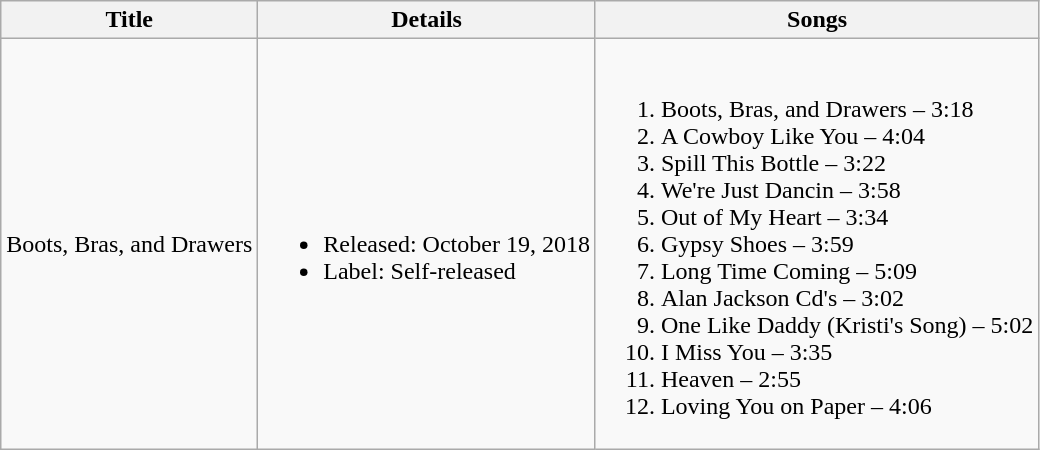<table class="wikitable">
<tr>
<th>Title</th>
<th>Details</th>
<th>Songs</th>
</tr>
<tr>
<td>Boots, Bras, and Drawers</td>
<td><br><ul><li>Released: October 19, 2018</li><li>Label: Self-released</li></ul></td>
<td><br><ol><li>Boots, Bras, and Drawers – 3:18</li><li>A Cowboy Like You – 4:04</li><li>Spill This Bottle – 3:22</li><li>We're Just Dancin – 3:58</li><li>Out of My Heart – 3:34</li><li>Gypsy Shoes – 3:59</li><li>Long Time Coming – 5:09</li><li>Alan Jackson Cd's – 3:02</li><li>One Like Daddy (Kristi's Song) – 5:02</li><li>I Miss You – 3:35</li><li>Heaven – 2:55</li><li>Loving You on Paper – 4:06</li></ol></td>
</tr>
</table>
